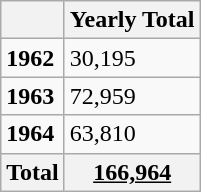<table class="wikitable">
<tr>
<th></th>
<th>Yearly Total</th>
</tr>
<tr>
<td><strong>1962</strong></td>
<td>30,195</td>
</tr>
<tr>
<td><strong>1963</strong></td>
<td>72,959</td>
</tr>
<tr>
<td><strong>1964</strong></td>
<td>63,810</td>
</tr>
<tr>
<th><strong>Total</strong></th>
<th><strong><u>166,964</u></strong></th>
</tr>
</table>
